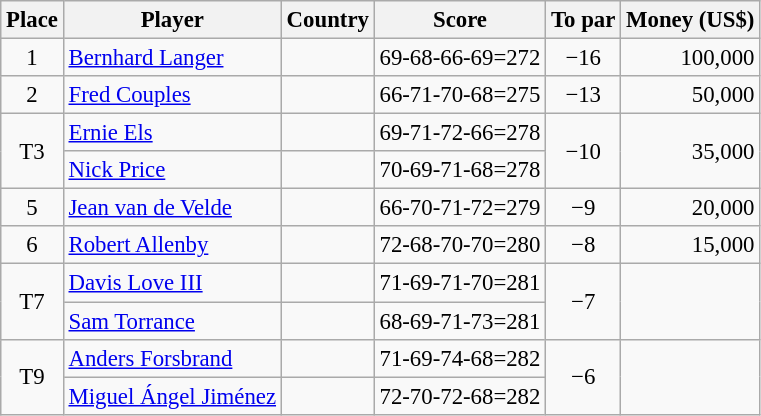<table class="wikitable" style="font-size:95%;">
<tr>
<th>Place</th>
<th>Player</th>
<th>Country</th>
<th>Score</th>
<th>To par</th>
<th>Money (US$)</th>
</tr>
<tr>
<td align=center>1</td>
<td><a href='#'>Bernhard Langer</a></td>
<td></td>
<td>69-68-66-69=272</td>
<td align=center>−16</td>
<td align=right>100,000</td>
</tr>
<tr>
<td align=center>2</td>
<td><a href='#'>Fred Couples</a></td>
<td></td>
<td>66-71-70-68=275</td>
<td align=center>−13</td>
<td align=right>50,000</td>
</tr>
<tr>
<td rowspan=2 align=center>T3</td>
<td><a href='#'>Ernie Els</a></td>
<td></td>
<td>69-71-72-66=278</td>
<td rowspan=2 align=center>−10</td>
<td rowspan=2 align=right>35,000</td>
</tr>
<tr>
<td><a href='#'>Nick Price</a></td>
<td></td>
<td>70-69-71-68=278</td>
</tr>
<tr>
<td align=center>5</td>
<td><a href='#'>Jean van de Velde</a></td>
<td></td>
<td>66-70-71-72=279</td>
<td align=center>−9</td>
<td align=right>20,000</td>
</tr>
<tr>
<td align=center>6</td>
<td><a href='#'>Robert Allenby</a></td>
<td></td>
<td>72-68-70-70=280</td>
<td align=center>−8</td>
<td align=right>15,000</td>
</tr>
<tr>
<td rowspan=2 align=center>T7</td>
<td><a href='#'>Davis Love III</a></td>
<td></td>
<td>71-69-71-70=281</td>
<td rowspan=2 align=center>−7</td>
<td rowspan=2></td>
</tr>
<tr>
<td><a href='#'>Sam Torrance</a></td>
<td></td>
<td>68-69-71-73=281</td>
</tr>
<tr>
<td rowspan=2 align=center>T9</td>
<td><a href='#'>Anders Forsbrand</a></td>
<td></td>
<td>71-69-74-68=282</td>
<td rowspan=2 align=center>−6</td>
<td rowspan=2></td>
</tr>
<tr>
<td><a href='#'>Miguel Ángel Jiménez</a></td>
<td></td>
<td>72-70-72-68=282</td>
</tr>
</table>
